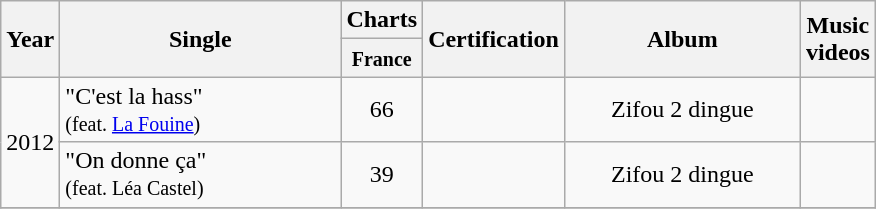<table class="wikitable">
<tr>
<th align="center" rowspan="2">Year</th>
<th align="center" rowspan="2" width="180">Single</th>
<th align="center" colspan="1">Charts</th>
<th align="center" rowspan="2" width="70">Certification</th>
<th align="center" rowspan="2" width="150">Album</th>
<th align="center" rowspan="2" width="40">Music<br>videos</th>
</tr>
<tr>
<th width="20"><small>France</small><br></th>
</tr>
<tr>
<td align="center" rowspan="2">2012</td>
<td>"C'est la hass" <br><small>(feat. <a href='#'>La Fouine</a>)</small></td>
<td align="center">66</td>
<td align="center"></td>
<td align="center" rowspan="1">Zifou 2 dingue</td>
<td><small></small></td>
</tr>
<tr>
<td>"On donne ça" <br><small>(feat. Léa Castel)</small></td>
<td align="center">39</td>
<td align="center"></td>
<td align="center" rowspan="1">Zifou 2 dingue</td>
<td><small></small></td>
</tr>
<tr>
</tr>
</table>
